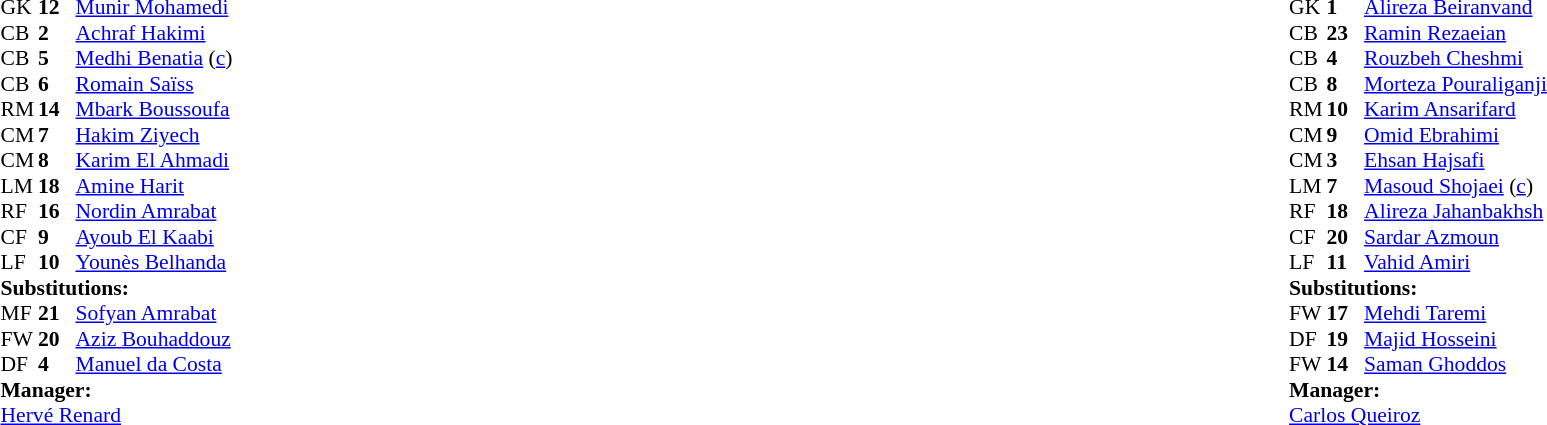<table width="100%">
<tr>
<td valign="top" width="40%"><br><table style="font-size:90%" cellspacing="0" cellpadding="0">
<tr>
<th width=25></th>
<th width=25></th>
</tr>
<tr>
<td>GK</td>
<td><strong>12</strong></td>
<td><a href='#'>Munir Mohamedi</a></td>
</tr>
<tr>
<td>CB</td>
<td><strong>2</strong></td>
<td><a href='#'>Achraf Hakimi</a></td>
</tr>
<tr>
<td>CB</td>
<td><strong>5</strong></td>
<td><a href='#'>Medhi Benatia</a> (<a href='#'>c</a>)</td>
</tr>
<tr>
<td>CB</td>
<td><strong>6</strong></td>
<td><a href='#'>Romain Saïss</a></td>
</tr>
<tr>
<td>RM</td>
<td><strong>14</strong></td>
<td><a href='#'>Mbark Boussoufa</a></td>
</tr>
<tr>
<td>CM</td>
<td><strong>7</strong></td>
<td><a href='#'>Hakim Ziyech</a></td>
</tr>
<tr>
<td>CM</td>
<td><strong>8</strong></td>
<td><a href='#'>Karim El Ahmadi</a></td>
<td></td>
</tr>
<tr>
<td>LM</td>
<td><strong>18</strong></td>
<td><a href='#'>Amine Harit</a></td>
<td></td>
<td></td>
</tr>
<tr>
<td>RF</td>
<td><strong>16</strong></td>
<td><a href='#'>Nordin Amrabat</a></td>
<td></td>
<td></td>
</tr>
<tr>
<td>CF</td>
<td><strong>9</strong></td>
<td><a href='#'>Ayoub El Kaabi</a></td>
<td></td>
<td></td>
</tr>
<tr>
<td>LF</td>
<td><strong>10</strong></td>
<td><a href='#'>Younès Belhanda</a></td>
</tr>
<tr>
<td colspan=3><strong>Substitutions:</strong></td>
</tr>
<tr>
<td>MF</td>
<td><strong>21</strong></td>
<td><a href='#'>Sofyan Amrabat</a></td>
<td></td>
<td></td>
</tr>
<tr>
<td>FW</td>
<td><strong>20</strong></td>
<td><a href='#'>Aziz Bouhaddouz</a></td>
<td></td>
<td></td>
</tr>
<tr>
<td>DF</td>
<td><strong>4</strong></td>
<td><a href='#'>Manuel da Costa</a></td>
<td></td>
<td></td>
</tr>
<tr>
<td colspan=3><strong>Manager:</strong></td>
</tr>
<tr>
<td colspan=3> <a href='#'>Hervé Renard</a></td>
</tr>
</table>
</td>
<td valign="top"></td>
<td valign="top" width="50%"><br><table style="font-size:90%; margin:auto" cellspacing="0" cellpadding="0">
<tr>
<th width=25></th>
<th width=25></th>
</tr>
<tr>
<td>GK</td>
<td><strong>1</strong></td>
<td><a href='#'>Alireza Beiranvand</a></td>
</tr>
<tr>
<td>CB</td>
<td><strong>23</strong></td>
<td><a href='#'>Ramin Rezaeian</a></td>
</tr>
<tr>
<td>CB</td>
<td><strong>4</strong></td>
<td><a href='#'>Rouzbeh Cheshmi</a></td>
</tr>
<tr>
<td>CB</td>
<td><strong>8</strong></td>
<td><a href='#'>Morteza Pouraliganji</a></td>
</tr>
<tr>
<td>RM</td>
<td><strong>10</strong></td>
<td><a href='#'>Karim Ansarifard</a></td>
<td></td>
</tr>
<tr>
<td>CM</td>
<td><strong>9</strong></td>
<td><a href='#'>Omid Ebrahimi</a></td>
<td></td>
<td></td>
</tr>
<tr>
<td>CM</td>
<td><strong>3</strong></td>
<td><a href='#'>Ehsan Hajsafi</a></td>
</tr>
<tr>
<td>LM</td>
<td><strong>7</strong></td>
<td><a href='#'>Masoud Shojaei</a> (<a href='#'>c</a>)</td>
<td></td>
<td></td>
</tr>
<tr>
<td>RF</td>
<td><strong>18</strong></td>
<td><a href='#'>Alireza Jahanbakhsh</a></td>
<td></td>
<td></td>
</tr>
<tr>
<td>CF</td>
<td><strong>20</strong></td>
<td><a href='#'>Sardar Azmoun</a></td>
</tr>
<tr>
<td>LF</td>
<td><strong>11</strong></td>
<td><a href='#'>Vahid Amiri</a></td>
</tr>
<tr>
<td colspan=3><strong>Substitutions:</strong></td>
</tr>
<tr>
<td>FW</td>
<td><strong>17</strong></td>
<td><a href='#'>Mehdi Taremi</a></td>
<td></td>
<td></td>
</tr>
<tr>
<td>DF</td>
<td><strong>19</strong></td>
<td><a href='#'>Majid Hosseini</a></td>
<td></td>
<td></td>
</tr>
<tr>
<td>FW</td>
<td><strong>14</strong></td>
<td><a href='#'>Saman Ghoddos</a></td>
<td></td>
<td></td>
</tr>
<tr>
<td colspan=3><strong>Manager:</strong></td>
</tr>
<tr>
<td colspan=3> <a href='#'>Carlos Queiroz</a></td>
</tr>
</table>
</td>
</tr>
</table>
